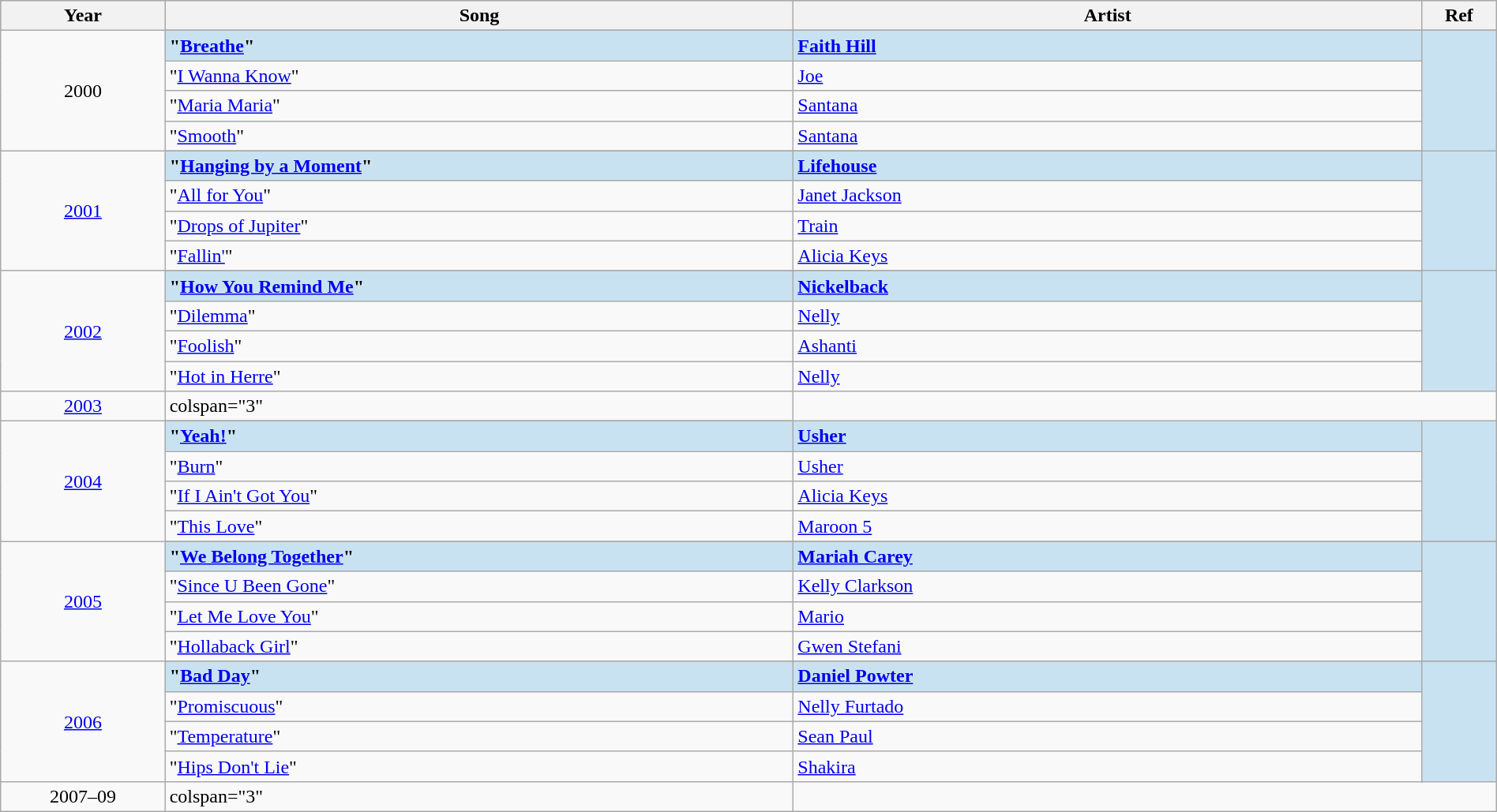<table class="wikitable" style="width:100%;">
<tr style="background:#bebebe;">
<th style="width:11%;">Year</th>
<th style="width:42%;">Song</th>
<th style="width:42%;">Artist</th>
<th style="width:5%;">Ref</th>
</tr>
<tr>
<td rowspan="5" align="center">2000</td>
</tr>
<tr style="background:#c9e2f2">
<td><strong>"<a href='#'>Breathe</a>"</strong></td>
<td><strong><a href='#'>Faith Hill</a></strong></td>
<td rowspan="5" align="center"></td>
</tr>
<tr>
<td>"<a href='#'>I Wanna Know</a>"</td>
<td><a href='#'>Joe</a></td>
</tr>
<tr>
<td>"<a href='#'>Maria Maria</a>"</td>
<td><a href='#'>Santana</a> </td>
</tr>
<tr>
<td>"<a href='#'>Smooth</a>"</td>
<td><a href='#'>Santana</a> </td>
</tr>
<tr>
<td rowspan="5" align="center"><a href='#'>2001</a></td>
</tr>
<tr style="background:#c9e2f2">
<td><strong>"<a href='#'>Hanging by a Moment</a>"</strong></td>
<td><strong><a href='#'>Lifehouse</a></strong></td>
<td rowspan="5" align="center"></td>
</tr>
<tr>
<td>"<a href='#'>All for You</a>"</td>
<td><a href='#'>Janet Jackson</a></td>
</tr>
<tr>
<td>"<a href='#'>Drops of Jupiter</a>"</td>
<td><a href='#'>Train</a></td>
</tr>
<tr>
<td>"<a href='#'>Fallin'</a>"</td>
<td><a href='#'>Alicia Keys</a></td>
</tr>
<tr>
<td rowspan="5" align="center"><a href='#'>2002</a></td>
</tr>
<tr style="background:#c9e2f2">
<td><strong>"<a href='#'>How You Remind Me</a>"</strong></td>
<td><strong><a href='#'>Nickelback</a></strong></td>
<td rowspan="4" align="center"></td>
</tr>
<tr>
<td>"<a href='#'>Dilemma</a>"</td>
<td><a href='#'>Nelly</a> </td>
</tr>
<tr>
<td>"<a href='#'>Foolish</a>"</td>
<td><a href='#'>Ashanti</a></td>
</tr>
<tr>
<td>"<a href='#'>Hot in Herre</a>"</td>
<td><a href='#'>Nelly</a></td>
</tr>
<tr>
<td align="center"><a href='#'>2003</a></td>
<td>colspan="3" </td>
</tr>
<tr>
<td rowspan="5" align="center"><a href='#'>2004</a></td>
</tr>
<tr style="background:#c9e2f2">
<td><strong>"<a href='#'>Yeah!</a>"</strong></td>
<td><strong><a href='#'>Usher</a> </strong></td>
<td rowspan="4" align="center"></td>
</tr>
<tr>
<td>"<a href='#'>Burn</a>"</td>
<td><a href='#'>Usher</a></td>
</tr>
<tr>
<td>"<a href='#'>If I Ain't Got You</a>"</td>
<td><a href='#'>Alicia Keys</a></td>
</tr>
<tr>
<td>"<a href='#'>This Love</a>"</td>
<td><a href='#'>Maroon 5</a></td>
</tr>
<tr>
<td rowspan="5" align="center"><a href='#'>2005</a></td>
</tr>
<tr style="background:#c9e2f2">
<td><strong>"<a href='#'>We Belong Together</a>"</strong></td>
<td><strong><a href='#'>Mariah Carey</a></strong></td>
<td rowspan="4" align="center"></td>
</tr>
<tr>
<td>"<a href='#'>Since U Been Gone</a>"</td>
<td><a href='#'>Kelly Clarkson</a></td>
</tr>
<tr>
<td>"<a href='#'>Let Me Love You</a>"</td>
<td><a href='#'>Mario</a></td>
</tr>
<tr>
<td>"<a href='#'>Hollaback Girl</a>"</td>
<td><a href='#'>Gwen Stefani</a></td>
</tr>
<tr>
<td rowspan="5" align="center"><a href='#'>2006</a></td>
</tr>
<tr style="background:#c9e2f2">
<td><strong>"<a href='#'>Bad Day</a>"</strong></td>
<td><strong><a href='#'>Daniel Powter</a></strong></td>
<td rowspan="4" align="center"></td>
</tr>
<tr>
<td>"<a href='#'>Promiscuous</a>"</td>
<td><a href='#'>Nelly Furtado</a> </td>
</tr>
<tr>
<td>"<a href='#'>Temperature</a>"</td>
<td><a href='#'>Sean Paul</a></td>
</tr>
<tr>
<td>"<a href='#'>Hips Don't Lie</a>"</td>
<td><a href='#'>Shakira</a> </td>
</tr>
<tr>
<td align="center">2007–09</td>
<td>colspan="3" </td>
</tr>
</table>
